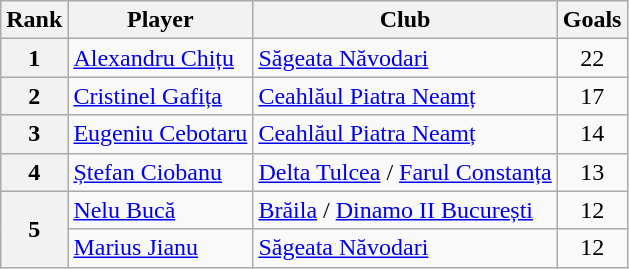<table class="wikitable" style="text-align:center">
<tr>
<th>Rank</th>
<th>Player</th>
<th>Club</th>
<th>Goals</th>
</tr>
<tr>
<th>1</th>
<td align="left"> <a href='#'>Alexandru Chițu</a></td>
<td align="left"><a href='#'>Săgeata Năvodari</a></td>
<td>22</td>
</tr>
<tr>
<th>2</th>
<td align="left"> <a href='#'>Cristinel Gafița</a></td>
<td align="left"><a href='#'>Ceahlăul Piatra Neamț</a></td>
<td>17</td>
</tr>
<tr>
<th>3</th>
<td align="left"> <a href='#'>Eugeniu Cebotaru</a></td>
<td align="left"><a href='#'>Ceahlăul Piatra Neamț</a></td>
<td>14</td>
</tr>
<tr>
<th>4</th>
<td align="left"> <a href='#'>Ștefan Ciobanu</a></td>
<td align="left"><a href='#'>Delta Tulcea</a> / <a href='#'>Farul Constanța</a></td>
<td>13</td>
</tr>
<tr>
<th rowspan="2">5</th>
<td align="left"> <a href='#'>Nelu Bucă</a></td>
<td align="left"><a href='#'>Brăila</a> / <a href='#'>Dinamo II București</a></td>
<td>12</td>
</tr>
<tr>
<td align="left"> <a href='#'>Marius Jianu</a></td>
<td align="left"><a href='#'>Săgeata Năvodari</a></td>
<td>12</td>
</tr>
</table>
